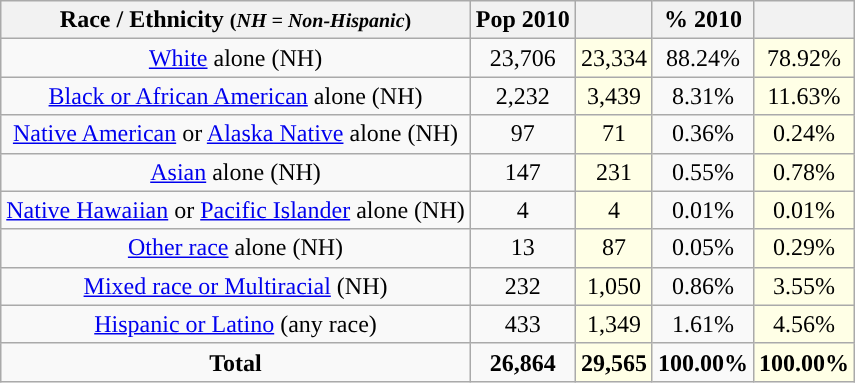<table class="wikitable" style="text-align:center;">
<tr>
<th>Race / Ethnicity <small>(<em>NH = Non-Hispanic</em>)</small></th>
<th>Pop 2010</th>
<th></th>
<th>% 2010</th>
<th></th>
</tr>
<tr>
<td><a href='#'>White</a> alone (NH)</td>
<td>23,706</td>
<td style='background: #ffffe6;'>23,334</td>
<td>88.24%</td>
<td style='background: #ffffe6;'>78.92%</td>
</tr>
<tr>
<td><a href='#'>Black or African American</a> alone (NH)</td>
<td>2,232</td>
<td style='background: #ffffe6;'>3,439</td>
<td>8.31%</td>
<td style='background: #ffffe6;'>11.63%</td>
</tr>
<tr>
<td><a href='#'>Native American</a> or <a href='#'>Alaska Native</a> alone (NH)</td>
<td>97</td>
<td style='background: #ffffe6;'>71</td>
<td>0.36%</td>
<td style='background: #ffffe6;'>0.24%</td>
</tr>
<tr>
<td><a href='#'>Asian</a> alone (NH)</td>
<td>147</td>
<td style='background: #ffffe6;'>231</td>
<td>0.55%</td>
<td style='background: #ffffe6;'>0.78%</td>
</tr>
<tr>
<td><a href='#'>Native Hawaiian</a> or <a href='#'>Pacific Islander</a> alone (NH)</td>
<td>4</td>
<td style='background: #ffffe6;'>4</td>
<td>0.01%</td>
<td style='background: #ffffe6;'>0.01%</td>
</tr>
<tr>
<td><a href='#'>Other race</a> alone (NH)</td>
<td>13</td>
<td style='background: #ffffe6;'>87</td>
<td>0.05%</td>
<td style='background: #ffffe6;'>0.29%</td>
</tr>
<tr>
<td><a href='#'>Mixed race or Multiracial</a> (NH)</td>
<td>232</td>
<td style='background: #ffffe6;'>1,050</td>
<td>0.86%</td>
<td style='background: #ffffe6;'>3.55%</td>
</tr>
<tr>
<td><a href='#'>Hispanic or Latino</a> (any race)</td>
<td>433</td>
<td style='background: #ffffe6;'>1,349</td>
<td>1.61%</td>
<td style='background: #ffffe6;'>4.56%</td>
</tr>
<tr>
<td><strong>Total</strong></td>
<td><strong>26,864</strong></td>
<td style='background: #ffffe6;'><strong>29,565</strong></td>
<td><strong>100.00%</strong></td>
<td style='background: #ffffe6;'><strong>100.00%</strong></td>
</tr>
</table>
